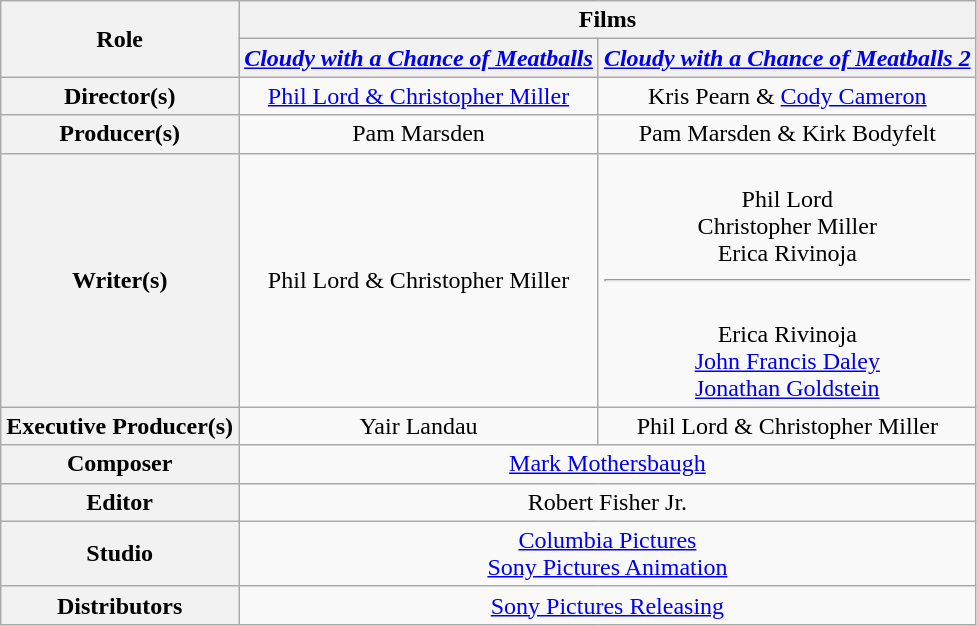<table class="wikitable" style="text-align:center;">
<tr>
<th rowspan="2">Role</th>
<th colspan="2">Films</th>
</tr>
<tr>
<th><em><a href='#'>Cloudy with a Chance of Meatballs</a></em></th>
<th><em><a href='#'>Cloudy with a Chance of Meatballs 2</a></em></th>
</tr>
<tr>
<th>Director(s)</th>
<td><a href='#'>Phil Lord & Christopher Miller</a></td>
<td>Kris Pearn & <a href='#'>Cody Cameron</a></td>
</tr>
<tr>
<th>Producer(s)</th>
<td>Pam Marsden</td>
<td>Pam Marsden & Kirk Bodyfelt</td>
</tr>
<tr>
<th>Writer(s)</th>
<td>Phil Lord & Christopher Miller</td>
<td style="text-align:center;"><br>Phil Lord<br>Christopher Miller<br>Erica Rivinoja<hr><br>Erica Rivinoja<br><a href='#'>John Francis Daley</a><br><a href='#'>Jonathan Goldstein</a></td>
</tr>
<tr>
<th>Executive Producer(s)</th>
<td>Yair Landau</td>
<td>Phil Lord & Christopher Miller</td>
</tr>
<tr>
<th>Composer</th>
<td colspan="2"><a href='#'>Mark Mothersbaugh</a></td>
</tr>
<tr>
<th>Editor</th>
<td colspan="2">Robert Fisher Jr.</td>
</tr>
<tr>
<th>Studio</th>
<td colspan="2"><a href='#'>Columbia Pictures</a><br><a href='#'>Sony Pictures Animation</a></td>
</tr>
<tr>
<th>Distributors</th>
<td colspan="2"><a href='#'>Sony Pictures Releasing</a></td>
</tr>
</table>
